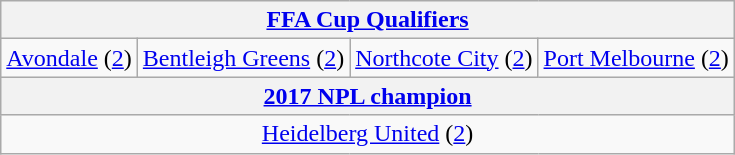<table class="wikitable" style="text-align:center">
<tr>
<th colspan=4><a href='#'>FFA Cup Qualifiers</a></th>
</tr>
<tr>
<td><a href='#'>Avondale</a> (<a href='#'>2</a>)</td>
<td><a href='#'>Bentleigh Greens</a> (<a href='#'>2</a>)</td>
<td><a href='#'>Northcote City</a> (<a href='#'>2</a>)</td>
<td><a href='#'>Port Melbourne</a> (<a href='#'>2</a>)</td>
</tr>
<tr>
<th colspan=4><a href='#'>2017 NPL champion</a></th>
</tr>
<tr>
<td colspan=4><a href='#'>Heidelberg United</a> (<a href='#'>2</a>)</td>
</tr>
</table>
